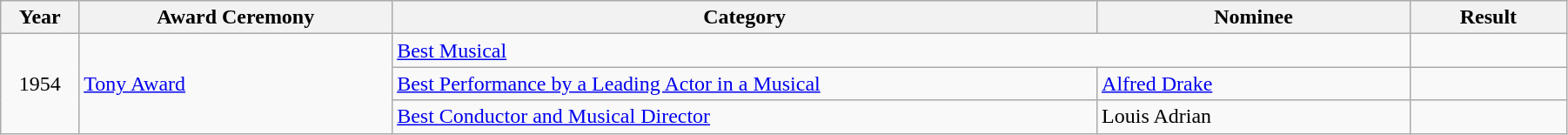<table class="wikitable" width="95%">
<tr>
<th width="5%">Year</th>
<th width="20%">Award Ceremony</th>
<th width="45%">Category</th>
<th width="20%">Nominee</th>
<th width="10%">Result</th>
</tr>
<tr>
<td rowspan="3" align="center">1954</td>
<td rowspan="3"><a href='#'>Tony Award</a></td>
<td colspan="2"><a href='#'>Best Musical</a></td>
<td></td>
</tr>
<tr>
<td><a href='#'>Best Performance by a Leading Actor in a Musical</a></td>
<td><a href='#'>Alfred Drake</a></td>
<td></td>
</tr>
<tr>
<td><a href='#'>Best Conductor and Musical Director</a></td>
<td>Louis Adrian</td>
<td></td>
</tr>
</table>
